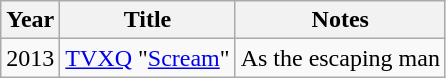<table class="wikitable">
<tr>
<th>Year</th>
<th>Title</th>
<th>Notes</th>
</tr>
<tr>
<td>2013</td>
<td><a href='#'>TVXQ</a> "<a href='#'>Scream</a>"</td>
<td>As the escaping man</td>
</tr>
</table>
